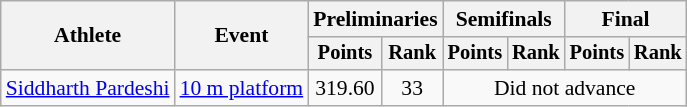<table class=wikitable style="font-size:90%;">
<tr>
<th rowspan="2">Athlete</th>
<th rowspan="2">Event</th>
<th colspan="2">Preliminaries</th>
<th colspan="2">Semifinals</th>
<th colspan="2">Final</th>
</tr>
<tr style="font-size:95%">
<th>Points</th>
<th>Rank</th>
<th>Points</th>
<th>Rank</th>
<th>Points</th>
<th>Rank</th>
</tr>
<tr align=center>
<td align=left><a href='#'>Siddharth Pardeshi</a></td>
<td align=left><a href='#'>10 m platform</a></td>
<td>319.60</td>
<td>33</td>
<td colspan=4>Did not advance</td>
</tr>
</table>
